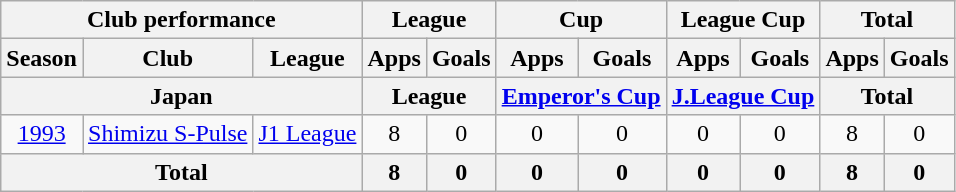<table class="wikitable" style="text-align:center;">
<tr>
<th colspan=3>Club performance</th>
<th colspan=2>League</th>
<th colspan=2>Cup</th>
<th colspan=2>League Cup</th>
<th colspan=2>Total</th>
</tr>
<tr>
<th>Season</th>
<th>Club</th>
<th>League</th>
<th>Apps</th>
<th>Goals</th>
<th>Apps</th>
<th>Goals</th>
<th>Apps</th>
<th>Goals</th>
<th>Apps</th>
<th>Goals</th>
</tr>
<tr>
<th colspan=3>Japan</th>
<th colspan=2>League</th>
<th colspan=2><a href='#'>Emperor's Cup</a></th>
<th colspan=2><a href='#'>J.League Cup</a></th>
<th colspan=2>Total</th>
</tr>
<tr>
<td><a href='#'>1993</a></td>
<td><a href='#'>Shimizu S-Pulse</a></td>
<td><a href='#'>J1 League</a></td>
<td>8</td>
<td>0</td>
<td>0</td>
<td>0</td>
<td>0</td>
<td>0</td>
<td>8</td>
<td>0</td>
</tr>
<tr>
<th colspan=3>Total</th>
<th>8</th>
<th>0</th>
<th>0</th>
<th>0</th>
<th>0</th>
<th>0</th>
<th>8</th>
<th>0</th>
</tr>
</table>
